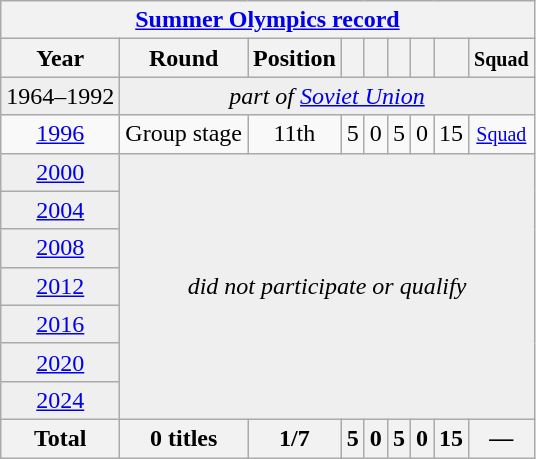<table class="wikitable" style="text-align: center;">
<tr>
<th colspan=9><a href='#'>Summer Olympics record</a></th>
</tr>
<tr>
<th>Year</th>
<th>Round</th>
<th>Position</th>
<th></th>
<th></th>
<th></th>
<th></th>
<th></th>
<th><small>Squad</small></th>
</tr>
<tr bgcolor="efefef">
<td>1964–1992</td>
<td colspan=8><em>part of <a href='#'>Soviet Union</a></em></td>
</tr>
<tr>
<td> <a href='#'>1996</a></td>
<td>Group stage</td>
<td>11th</td>
<td>5</td>
<td>0</td>
<td>5</td>
<td>0</td>
<td>15</td>
<td><small><a href='#'>Squad</a></small></td>
</tr>
<tr bgcolor="efefef">
<td> <a href='#'>2000</a></td>
<td colspan=9 rowspan=7><em>did not participate or qualify</em></td>
</tr>
<tr bgcolor="efefef">
<td> <a href='#'>2004</a></td>
</tr>
<tr bgcolor="efefef">
<td> <a href='#'>2008</a></td>
</tr>
<tr bgcolor="efefef">
<td> <a href='#'>2012</a></td>
</tr>
<tr bgcolor="efefef">
<td> <a href='#'>2016</a></td>
</tr>
<tr bgcolor="efefef">
<td> <a href='#'>2020</a></td>
</tr>
<tr bgcolor="efefef">
<td> <a href='#'>2024</a></td>
</tr>
<tr>
<th>Total</th>
<th>0 titles</th>
<th>1/7</th>
<th>5</th>
<th>0</th>
<th>5</th>
<th>0</th>
<th>15</th>
<th>—</th>
</tr>
</table>
